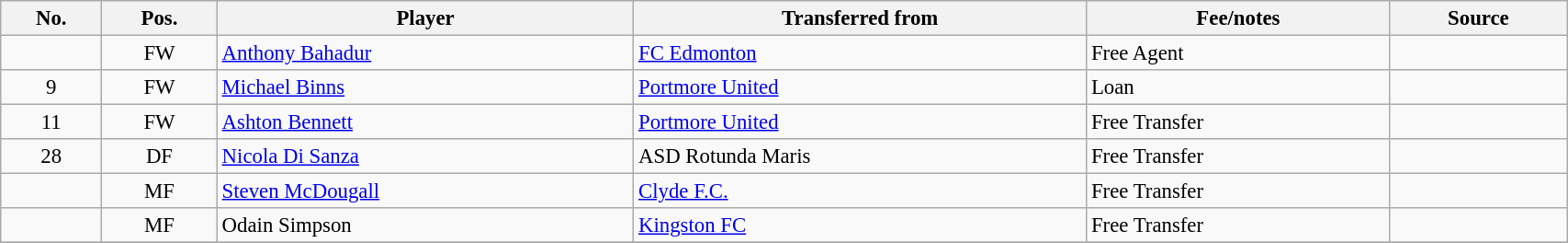<table class="wikitable sortable" style="width:90%; text-align:center; font-size:95%; text-align:left;">
<tr>
<th>No.</th>
<th>Pos.</th>
<th>Player</th>
<th>Transferred from</th>
<th>Fee/notes</th>
<th>Source</th>
</tr>
<tr>
<td align=center></td>
<td align=center>FW</td>
<td> <a href='#'>Anthony Bahadur</a></td>
<td> <a href='#'>FC Edmonton</a></td>
<td>Free Agent</td>
<td></td>
</tr>
<tr>
<td align=center>9</td>
<td align=center>FW</td>
<td> <a href='#'>Michael Binns</a></td>
<td> <a href='#'>Portmore United</a></td>
<td>Loan</td>
<td></td>
</tr>
<tr>
<td align=center>11</td>
<td align=center>FW</td>
<td> <a href='#'>Ashton Bennett</a></td>
<td> <a href='#'>Portmore United</a></td>
<td>Free Transfer</td>
<td></td>
</tr>
<tr>
<td align=center>28</td>
<td align=center>DF</td>
<td> <a href='#'>Nicola Di Sanza</a></td>
<td> ASD Rotunda Maris</td>
<td>Free Transfer</td>
<td></td>
</tr>
<tr>
<td align=center></td>
<td align=center>MF</td>
<td> <a href='#'>Steven McDougall</a></td>
<td> <a href='#'>Clyde F.C.</a></td>
<td>Free Transfer</td>
<td></td>
</tr>
<tr>
<td align=center></td>
<td align=center>MF</td>
<td> Odain Simpson</td>
<td> <a href='#'>Kingston FC</a></td>
<td>Free Transfer</td>
<td></td>
</tr>
<tr>
</tr>
</table>
